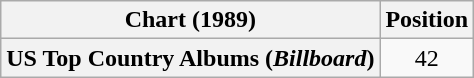<table class="wikitable plainrowheaders" style="text-align:center">
<tr>
<th scope="col">Chart (1989)</th>
<th scope="col">Position</th>
</tr>
<tr>
<th scope="row">US Top Country Albums (<em>Billboard</em>)</th>
<td>42</td>
</tr>
</table>
